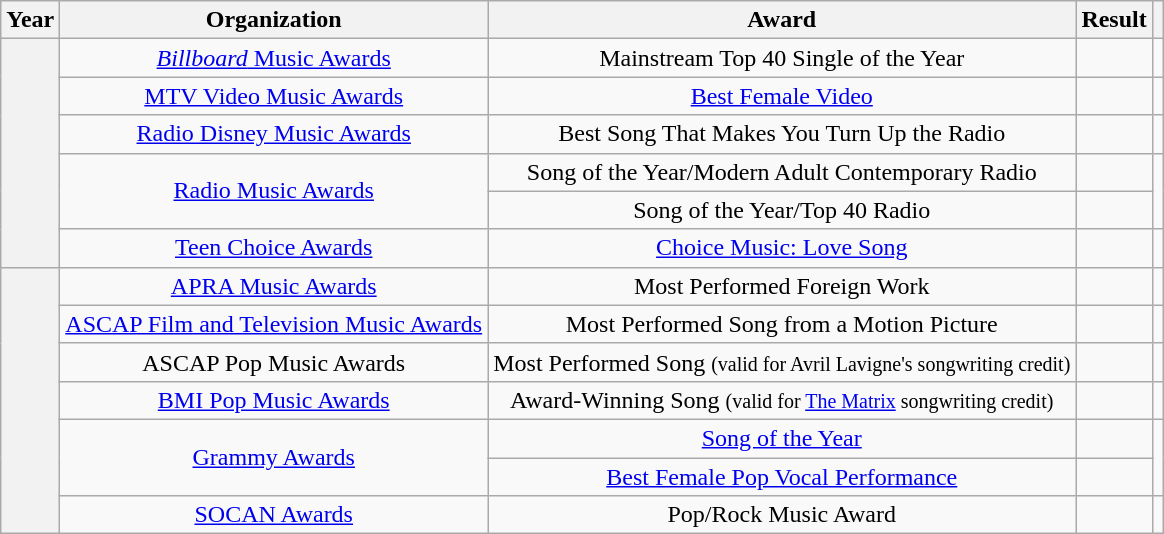<table class="wikitable plainrowheaders sortable collapsible" style="text-align:center">
<tr>
<th scope=col class="sortable">Year</th>
<th scope=col class="sortable">Organization</th>
<th scope=col class="sortable">Award</th>
<th scope=col class="sortable">Result</th>
<th scope=col class="unsortable"></th>
</tr>
<tr>
<th scope="row" rowspan="6"></th>
<td scope="row" rowspan="1"><a href='#'><em>Billboard</em> Music Awards</a></td>
<td>Mainstream Top 40 Single of the Year</td>
<td></td>
<td rowspan="1" style="text-align:center;"></td>
</tr>
<tr>
<td scope="row" rowspan="1"><a href='#'>MTV Video Music Awards</a></td>
<td><a href='#'>Best Female Video</a></td>
<td></td>
<td rowspan="1" style="text-align:center;"></td>
</tr>
<tr>
<td scope="row" rowspan="1"><a href='#'>Radio Disney Music Awards</a></td>
<td>Best Song That Makes You Turn Up the Radio</td>
<td></td>
<td rowspan="1" style="text-align:center;"></td>
</tr>
<tr>
<td scope="row" rowspan="2"><a href='#'>Radio Music Awards</a></td>
<td>Song of the Year/Modern Adult Contemporary Radio</td>
<td></td>
<td rowspan="2" style="text-align:center;"></td>
</tr>
<tr>
<td>Song of the Year/Top 40 Radio</td>
<td></td>
</tr>
<tr>
<td scope="row" rowspan="1"><a href='#'>Teen Choice Awards</a></td>
<td><a href='#'>Choice Music: Love Song</a></td>
<td></td>
<td rowspan="1" style="text-align:center;"></td>
</tr>
<tr>
<th scope="row" rowspan="7"></th>
<td scope="row" rowspan="1"><a href='#'>APRA Music Awards</a></td>
<td>Most Performed Foreign Work</td>
<td></td>
<td rowspan="1" style="text-align:center;"></td>
</tr>
<tr>
<td scope="row" rowspan="1"><a href='#'>ASCAP Film and Television Music Awards</a></td>
<td>Most Performed Song from a Motion Picture </td>
<td></td>
<td rowspan="1" style="text-align:center;"></td>
</tr>
<tr>
<td scope="row" rowspan="1">ASCAP Pop Music Awards</td>
<td>Most Performed Song  <small>(valid for Avril Lavigne's songwriting credit)</small></td>
<td></td>
<td rowspan="1" style="text-align:center;"></td>
</tr>
<tr>
<td scope="row" rowspan="1"><a href='#'>BMI Pop Music Awards</a></td>
<td>Award-Winning Song  <small>(valid for <a href='#'>The Matrix</a> songwriting credit)</small></td>
<td></td>
<td rowspan="1" style="text-align:center;"></td>
</tr>
<tr>
<td scope="row" rowspan="2"><a href='#'>Grammy Awards</a></td>
<td><a href='#'>Song of the Year</a></td>
<td></td>
<td rowspan="2" style="text-align:center;"></td>
</tr>
<tr>
<td><a href='#'>Best Female Pop Vocal Performance</a></td>
<td></td>
</tr>
<tr>
<td scope="row" rowspan="1"><a href='#'>SOCAN Awards</a></td>
<td>Pop/Rock Music Award </td>
<td></td>
<td rowspan="1" style="text-align:center;"></td>
</tr>
</table>
